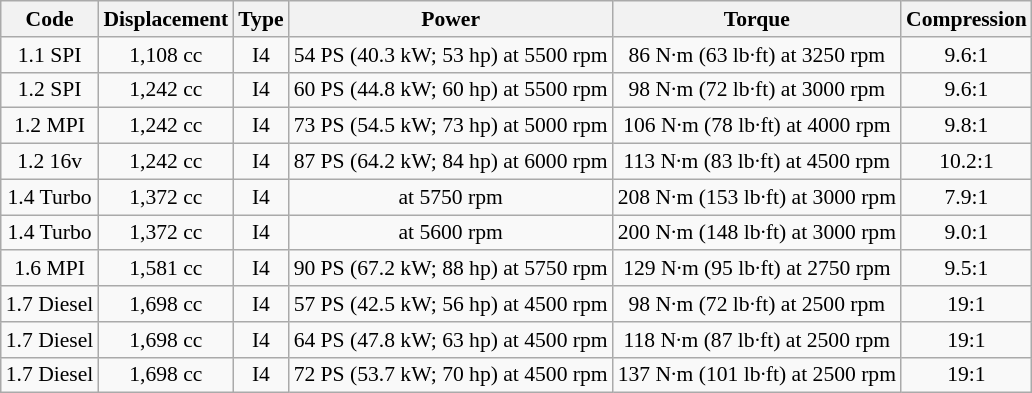<table class="wikitable" style="font-size: 90%; text-align: center;">
<tr>
<th>Code</th>
<th>Displacement</th>
<th>Type</th>
<th>Power</th>
<th>Torque</th>
<th>Compression</th>
</tr>
<tr>
<td>1.1 SPI</td>
<td>1,108 cc</td>
<td>I4</td>
<td>54 PS (40.3 kW; 53 hp) at  5500 rpm</td>
<td>86 N·m (63 lb·ft) at  3250 rpm</td>
<td>9.6:1</td>
</tr>
<tr>
<td>1.2 SPI</td>
<td>1,242 cc</td>
<td>I4</td>
<td>60 PS (44.8 kW; 60 hp) at  5500 rpm</td>
<td>98 N·m (72 lb·ft) at  3000 rpm</td>
<td>9.6:1</td>
</tr>
<tr>
<td>1.2 MPI</td>
<td>1,242 cc</td>
<td>I4</td>
<td>73 PS (54.5 kW; 73 hp) at  5000 rpm</td>
<td>106 N·m (78 lb·ft) at  4000 rpm</td>
<td>9.8:1</td>
</tr>
<tr>
<td>1.2 16v</td>
<td>1,242 cc</td>
<td>I4</td>
<td>87 PS (64.2 kW; 84 hp) at  6000 rpm</td>
<td>113 N·m (83 lb·ft) at  4500 rpm</td>
<td>10.2:1</td>
</tr>
<tr>
<td>1.4 Turbo</td>
<td>1,372 cc</td>
<td>I4</td>
<td> at  5750 rpm</td>
<td>208 N·m (153 lb·ft) at  3000 rpm</td>
<td>7.9:1</td>
</tr>
<tr>
<td>1.4 Turbo</td>
<td>1,372 cc</td>
<td>I4</td>
<td> at  5600 rpm</td>
<td>200 N·m (148 lb·ft) at  3000 rpm</td>
<td>9.0:1</td>
</tr>
<tr>
<td>1.6 MPI</td>
<td>1,581 cc</td>
<td>I4</td>
<td>90 PS (67.2 kW; 88 hp) at  5750 rpm</td>
<td>129 N·m (95 lb·ft) at  2750 rpm</td>
<td>9.5:1</td>
</tr>
<tr>
<td>1.7 Diesel</td>
<td>1,698 cc</td>
<td>I4</td>
<td>57 PS (42.5 kW; 56 hp) at  4500 rpm</td>
<td>98 N·m (72 lb·ft) at  2500 rpm</td>
<td>19:1</td>
</tr>
<tr>
<td>1.7 Diesel</td>
<td>1,698 cc</td>
<td>I4</td>
<td>64 PS (47.8 kW; 63 hp) at  4500 rpm</td>
<td>118 N·m (87 lb·ft) at  2500 rpm</td>
<td>19:1</td>
</tr>
<tr>
<td>1.7 Diesel</td>
<td>1,698 cc</td>
<td>I4</td>
<td>72 PS (53.7 kW; 70 hp) at  4500 rpm</td>
<td>137 N·m (101 lb·ft) at  2500 rpm</td>
<td>19:1</td>
</tr>
</table>
